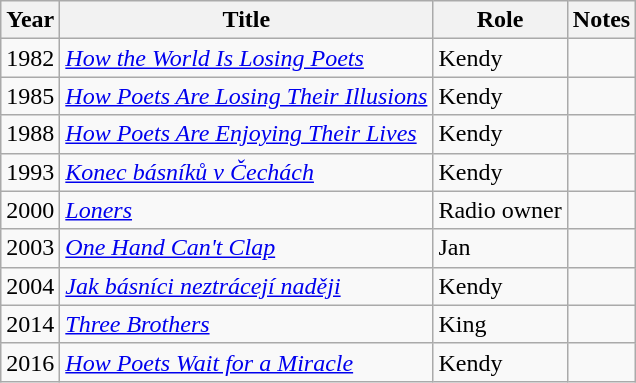<table class="wikitable sortable">
<tr>
<th>Year</th>
<th>Title</th>
<th>Role</th>
<th class="unsortable">Notes</th>
</tr>
<tr>
<td>1982</td>
<td><em><a href='#'>How the World Is Losing Poets</a></em></td>
<td>Kendy</td>
<td></td>
</tr>
<tr>
<td>1985</td>
<td><em><a href='#'>How Poets Are Losing Their Illusions</a></em></td>
<td>Kendy</td>
<td></td>
</tr>
<tr>
<td>1988</td>
<td><em><a href='#'>How Poets Are Enjoying Their Lives</a></em></td>
<td>Kendy</td>
<td></td>
</tr>
<tr>
<td>1993</td>
<td><em><a href='#'>Konec básníků v Čechách</a></em></td>
<td>Kendy</td>
<td></td>
</tr>
<tr>
<td>2000</td>
<td><em><a href='#'>Loners</a></em></td>
<td>Radio owner</td>
<td></td>
</tr>
<tr>
<td>2003</td>
<td><em><a href='#'>One Hand Can't Clap</a></em></td>
<td>Jan</td>
<td></td>
</tr>
<tr>
<td>2004</td>
<td><em><a href='#'>Jak básníci neztrácejí naději</a></em></td>
<td>Kendy</td>
<td></td>
</tr>
<tr>
<td>2014</td>
<td><em><a href='#'>Three Brothers</a></em></td>
<td>King</td>
<td></td>
</tr>
<tr>
<td>2016</td>
<td><em><a href='#'>How Poets Wait for a Miracle</a></em></td>
<td>Kendy</td>
<td></td>
</tr>
</table>
